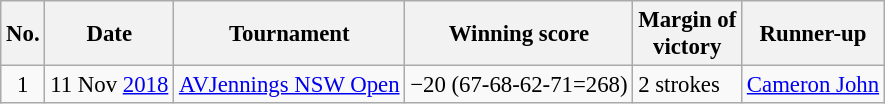<table class="wikitable" style="font-size:95%;">
<tr>
<th>No.</th>
<th>Date</th>
<th>Tournament</th>
<th>Winning score</th>
<th>Margin of<br>victory</th>
<th>Runner-up</th>
</tr>
<tr>
<td align=center>1</td>
<td align=right>11 Nov <a href='#'>2018</a></td>
<td><a href='#'>AVJennings NSW Open</a></td>
<td>−20 (67-68-62-71=268)</td>
<td>2 strokes</td>
<td> <a href='#'>Cameron John</a></td>
</tr>
</table>
